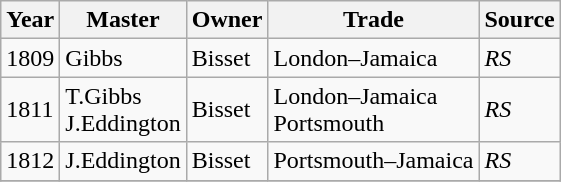<table class=" wikitable">
<tr>
<th>Year</th>
<th>Master</th>
<th>Owner</th>
<th>Trade</th>
<th>Source</th>
</tr>
<tr>
<td>1809</td>
<td>Gibbs</td>
<td>Bisset</td>
<td>London–Jamaica</td>
<td><em>RS</em></td>
</tr>
<tr>
<td>1811</td>
<td>T.Gibbs<br>J.Eddington</td>
<td>Bisset</td>
<td>London–Jamaica<br>Portsmouth</td>
<td><em>RS</em></td>
</tr>
<tr>
<td>1812</td>
<td>J.Eddington</td>
<td>Bisset</td>
<td>Portsmouth–Jamaica</td>
<td><em>RS</em></td>
</tr>
<tr>
</tr>
</table>
